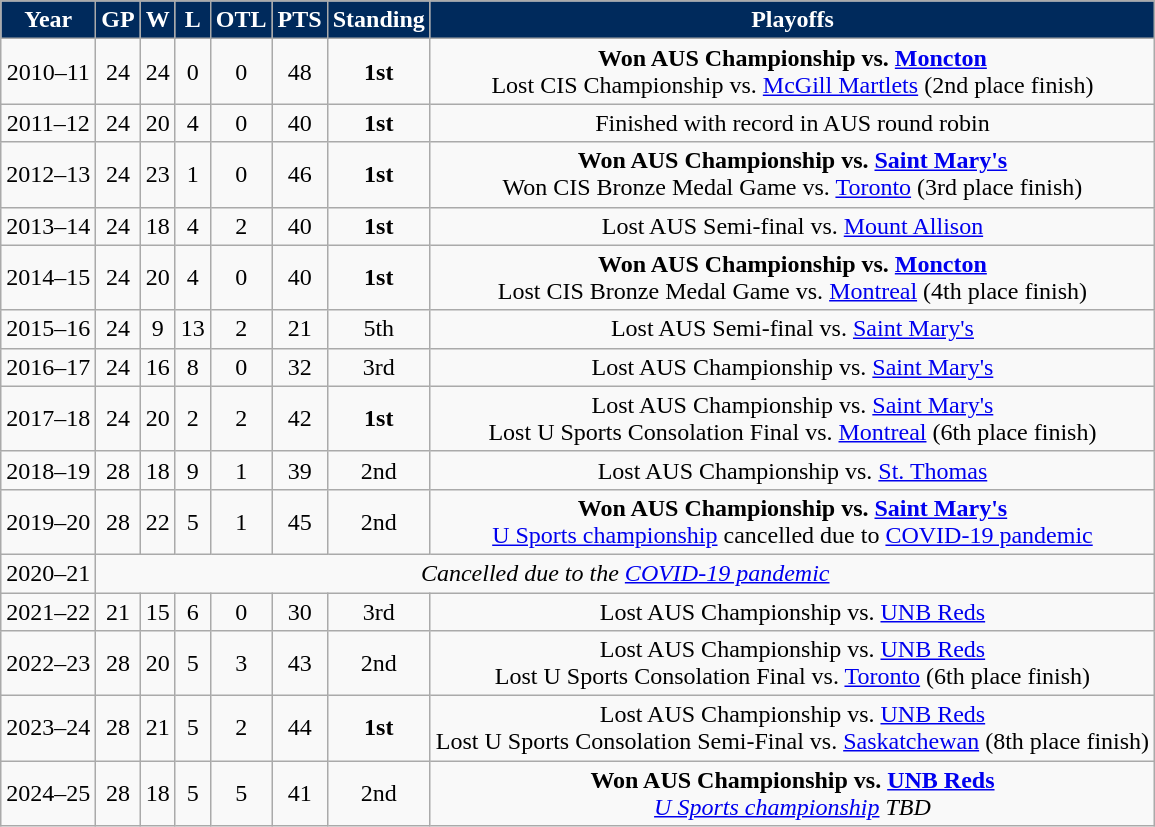<table class="wikitable" style="text-align:center">
<tr align="center"  style="background:#002A5C;color:#FFFFFF;">
<td><strong>Year</strong></td>
<td><strong>GP</strong></td>
<td><strong>W</strong></td>
<td><strong>L</strong></td>
<td><strong>OTL</strong></td>
<td><strong>PTS</strong></td>
<td><strong>Standing</strong></td>
<td><strong>Playoffs</strong></td>
</tr>
<tr align="center" bgcolor="">
<td>2010–11</td>
<td>24</td>
<td>24</td>
<td>0</td>
<td>0</td>
<td>48</td>
<td><strong>1st</strong></td>
<td><strong>Won AUS Championship  vs. <a href='#'>Moncton</a></strong><br>Lost CIS Championship  vs. <a href='#'>McGill Martlets</a> (2nd place finish)</td>
</tr>
<tr align="center" bgcolor="">
<td>2011–12</td>
<td>24</td>
<td>20</td>
<td>4</td>
<td>0</td>
<td>40</td>
<td><strong>1st</strong></td>
<td>Finished with  record in AUS round robin</td>
</tr>
<tr align="center" bgcolor="">
<td>2012–13</td>
<td>24</td>
<td>23</td>
<td>1</td>
<td>0</td>
<td>46</td>
<td><strong>1st</strong></td>
<td><strong>Won AUS Championship  vs. <a href='#'>Saint Mary's</a></strong><br>Won CIS Bronze Medal Game  vs. <a href='#'>Toronto</a> (3rd place finish)</td>
</tr>
<tr align="center" bgcolor="">
<td>2013–14</td>
<td>24</td>
<td>18</td>
<td>4</td>
<td>2</td>
<td>40</td>
<td><strong>1st</strong></td>
<td>Lost AUS Semi-final vs. <a href='#'>Mount Allison</a> </td>
</tr>
<tr align="center" bgcolor="">
<td>2014–15</td>
<td>24</td>
<td>20</td>
<td>4</td>
<td>0</td>
<td>40</td>
<td><strong>1st</strong></td>
<td><strong>Won AUS Championship vs. <a href='#'>Moncton</a> </strong><br>Lost CIS Bronze Medal Game  vs. <a href='#'>Montreal</a> (4th place finish)</td>
</tr>
<tr align="center" bgcolor="">
<td>2015–16</td>
<td>24</td>
<td>9</td>
<td>13</td>
<td>2</td>
<td>21</td>
<td>5th</td>
<td>Lost AUS Semi-final vs. <a href='#'>Saint Mary's</a> </td>
</tr>
<tr align="center" bgcolor="">
<td>2016–17</td>
<td>24</td>
<td>16</td>
<td>8</td>
<td>0</td>
<td>32</td>
<td>3rd</td>
<td>Lost AUS Championship vs. <a href='#'>Saint Mary's</a> </td>
</tr>
<tr align="center" bgcolor="">
<td>2017–18</td>
<td>24</td>
<td>20</td>
<td>2</td>
<td>2</td>
<td>42</td>
<td><strong>1st</strong></td>
<td>Lost AUS Championship vs. <a href='#'>Saint Mary's</a> <br>Lost U Sports Consolation Final  vs. <a href='#'>Montreal</a> (6th place finish)</td>
</tr>
<tr align="center" bgcolor="">
<td>2018–19</td>
<td>28</td>
<td>18</td>
<td>9</td>
<td>1</td>
<td>39</td>
<td>2nd</td>
<td>Lost AUS Championship vs. <a href='#'>St. Thomas</a> </td>
</tr>
<tr align="center" bgcolor="">
<td>2019–20</td>
<td>28</td>
<td>22</td>
<td>5</td>
<td>1</td>
<td>45</td>
<td>2nd</td>
<td><strong>Won AUS Championship vs. <a href='#'>Saint Mary's</a> </strong><br><a href='#'>U Sports championship</a> cancelled due to <a href='#'>COVID-19 pandemic</a></td>
</tr>
<tr align="center" bgcolor="">
<td>2020–21</td>
<td align="center" colspan=8><em>Cancelled due to the <a href='#'>COVID-19 pandemic</a></em></td>
</tr>
<tr align="center" bgcolor="">
<td>2021–22</td>
<td>21</td>
<td>15</td>
<td>6</td>
<td>0</td>
<td>30</td>
<td>3rd</td>
<td>Lost AUS Championship vs. <a href='#'>UNB Reds</a> </td>
</tr>
<tr align="center" bgcolor="">
<td>2022–23</td>
<td>28</td>
<td>20</td>
<td>5</td>
<td>3</td>
<td>43</td>
<td>2nd</td>
<td>Lost AUS Championship vs. <a href='#'>UNB Reds</a> <br>Lost U Sports Consolation Final  vs. <a href='#'>Toronto</a> (6th place finish)</td>
</tr>
<tr align="center" bgcolor="">
<td>2023–24</td>
<td>28</td>
<td>21</td>
<td>5</td>
<td>2</td>
<td>44</td>
<td><strong>1st</strong></td>
<td>Lost AUS Championship vs. <a href='#'>UNB Reds</a> <br>Lost U Sports Consolation Semi-Final  vs. <a href='#'>Saskatchewan</a> (8th place finish)</td>
</tr>
<tr align="center" bgcolor="">
<td>2024–25</td>
<td>28</td>
<td>18</td>
<td>5</td>
<td>5</td>
<td>41</td>
<td>2nd</td>
<td><strong>Won AUS Championship vs. <a href='#'>UNB Reds</a> </strong><br><em><a href='#'>U Sports championship</a> TBD</em></td>
</tr>
</table>
